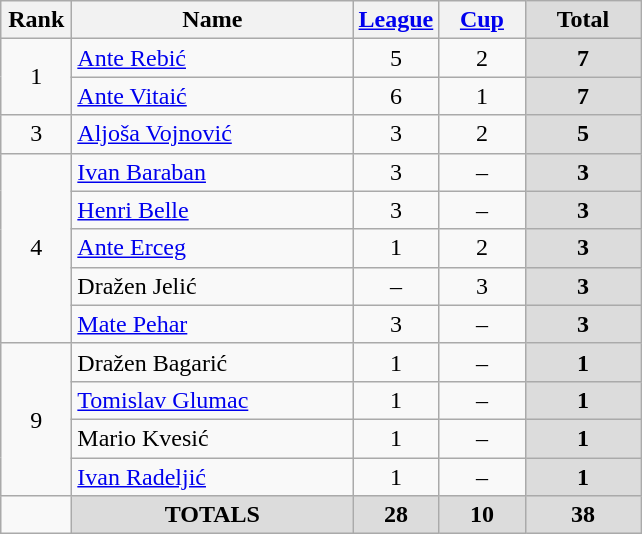<table class="wikitable" style="text-align: center;">
<tr>
<th width=40>Rank</th>
<th width=180>Name</th>
<th width=50><a href='#'>League</a></th>
<th width=50><a href='#'>Cup</a></th>
<th width=70 style="background: #DCDCDC">Total</th>
</tr>
<tr>
<td rowspan=2>1</td>
<td style="text-align:left;"> <a href='#'>Ante Rebić</a></td>
<td>5</td>
<td>2</td>
<th style="background: #DCDCDC">7</th>
</tr>
<tr>
<td style="text-align:left;"> <a href='#'>Ante Vitaić</a></td>
<td>6</td>
<td>1</td>
<th style="background: #DCDCDC">7</th>
</tr>
<tr>
<td rowspan=1>3</td>
<td style="text-align:left;"> <a href='#'>Aljoša Vojnović</a></td>
<td>3</td>
<td>2</td>
<th style="background: #DCDCDC">5</th>
</tr>
<tr>
<td rowspan=5>4</td>
<td style="text-align:left;"> <a href='#'>Ivan Baraban</a></td>
<td>3</td>
<td>–</td>
<th style="background: #DCDCDC">3</th>
</tr>
<tr>
<td style="text-align:left;"> <a href='#'>Henri Belle</a></td>
<td>3</td>
<td>–</td>
<th style="background: #DCDCDC">3</th>
</tr>
<tr>
<td style="text-align:left;"> <a href='#'>Ante Erceg</a></td>
<td>1</td>
<td>2</td>
<th style="background: #DCDCDC">3</th>
</tr>
<tr>
<td style="text-align:left;"> Dražen Jelić</td>
<td>–</td>
<td>3</td>
<th style="background: #DCDCDC">3</th>
</tr>
<tr>
<td style="text-align:left;"> <a href='#'>Mate Pehar</a></td>
<td>3</td>
<td>–</td>
<th style="background: #DCDCDC">3</th>
</tr>
<tr>
<td rowspan=4>9</td>
<td style="text-align:left;"> Dražen Bagarić</td>
<td>1</td>
<td>–</td>
<th style="background: #DCDCDC">1</th>
</tr>
<tr>
<td style="text-align:left;"> <a href='#'>Tomislav Glumac</a></td>
<td>1</td>
<td>–</td>
<th style="background: #DCDCDC">1</th>
</tr>
<tr>
<td style="text-align:left;"> Mario Kvesić</td>
<td>1</td>
<td>–</td>
<th style="background: #DCDCDC">1</th>
</tr>
<tr>
<td style="text-align:left;"> <a href='#'>Ivan Radeljić</a></td>
<td>1</td>
<td>–</td>
<th style="background: #DCDCDC">1</th>
</tr>
<tr>
<td></td>
<th style="background: #DCDCDC">TOTALS</th>
<th style="background: #DCDCDC">28</th>
<th style="background: #DCDCDC">10</th>
<th style="background: #DCDCDC">38</th>
</tr>
</table>
